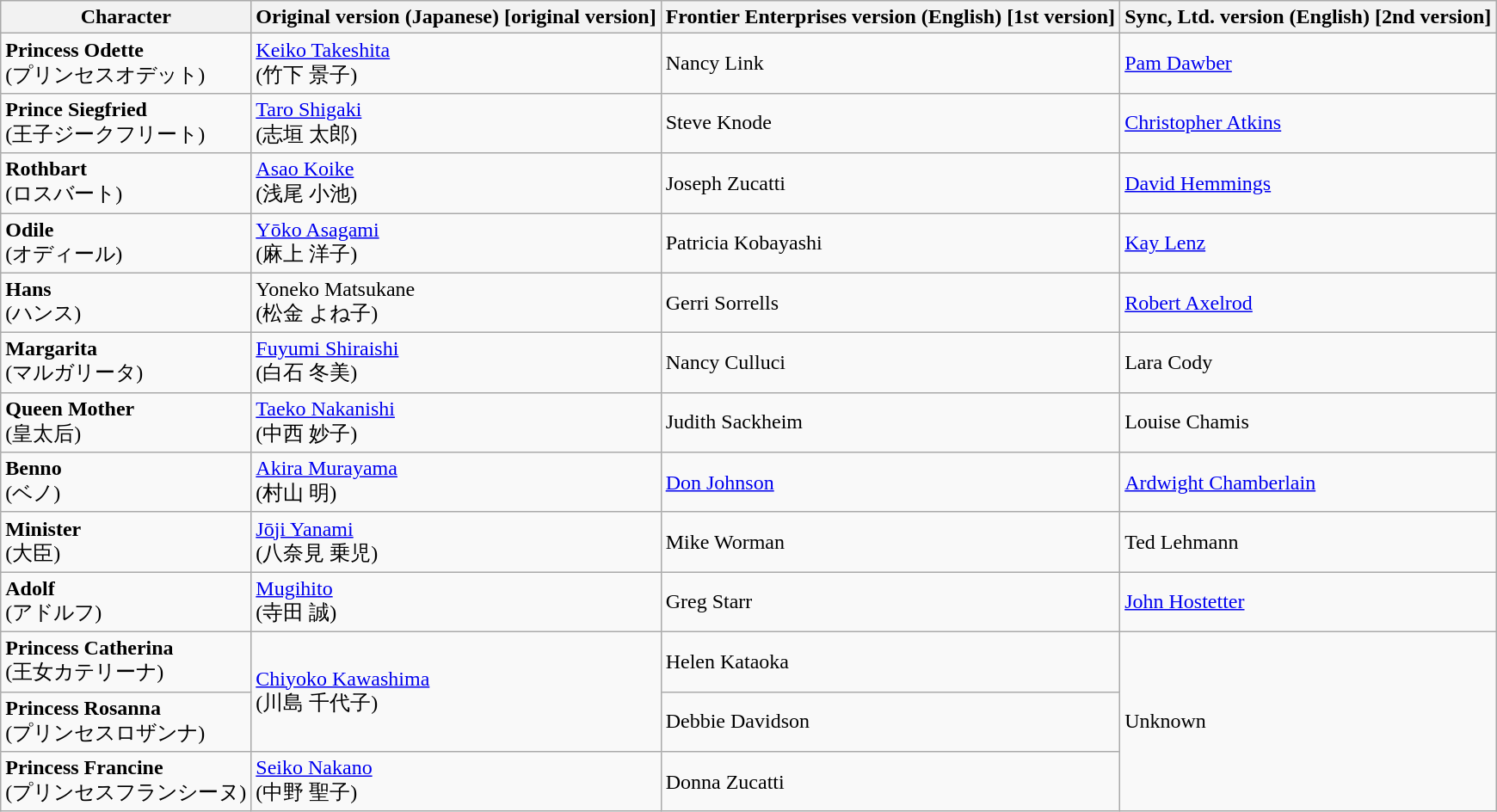<table class="wikitable">
<tr>
<th>Character</th>
<th>Original version (Japanese) [original version]</th>
<th>Frontier Enterprises version (English) [1st version]</th>
<th>Sync, Ltd. version (English) [2nd version]</th>
</tr>
<tr>
<td><strong>Princess Odette</strong><br>(プリンセスオデット)</td>
<td><a href='#'>Keiko Takeshita</a><br>(竹下 景子)</td>
<td>Nancy Link</td>
<td><a href='#'>Pam Dawber</a></td>
</tr>
<tr>
<td><strong>Prince Siegfried</strong><br>(王子ジークフリート)</td>
<td><a href='#'>Taro Shigaki</a><br>(志垣 太郎)</td>
<td>Steve Knode</td>
<td><a href='#'>Christopher Atkins</a></td>
</tr>
<tr>
<td><strong>Rothbart</strong><br>(ロスバート)</td>
<td><a href='#'>Asao Koike</a><br>(浅尾 小池)</td>
<td>Joseph Zucatti</td>
<td><a href='#'>David Hemmings</a></td>
</tr>
<tr>
<td><strong>Odile</strong><br>(オディール)</td>
<td><a href='#'>Yōko Asagami</a><br>(麻上 洋子)</td>
<td>Patricia Kobayashi</td>
<td><a href='#'>Kay Lenz</a></td>
</tr>
<tr>
<td><strong>Hans</strong><br>(ハンス)</td>
<td>Yoneko Matsukane<br>(松金 よね子)</td>
<td>Gerri Sorrells</td>
<td><a href='#'>Robert Axelrod</a></td>
</tr>
<tr>
<td><strong>Margarita</strong><br>(マルガリータ)</td>
<td><a href='#'>Fuyumi Shiraishi</a><br>(白石 冬美)</td>
<td>Nancy Culluci</td>
<td>Lara Cody</td>
</tr>
<tr>
<td><strong>Queen Mother</strong><br>(皇太后)</td>
<td><a href='#'>Taeko Nakanishi</a><br>(中西 妙子)</td>
<td>Judith Sackheim</td>
<td>Louise Chamis</td>
</tr>
<tr>
<td><strong>Benno</strong><br>(ベノ)</td>
<td><a href='#'>Akira Murayama</a><br>(村山 明)</td>
<td><a href='#'>Don Johnson</a></td>
<td><a href='#'>Ardwight Chamberlain</a></td>
</tr>
<tr>
<td><strong>Minister</strong><br>(大臣)</td>
<td><a href='#'>Jōji Yanami</a><br>(八奈見 乗児)</td>
<td>Mike Worman</td>
<td>Ted Lehmann</td>
</tr>
<tr>
<td><strong>Adolf</strong><br>(アドルフ)</td>
<td><a href='#'>Mugihito</a><br>(寺田 誠)</td>
<td>Greg Starr</td>
<td><a href='#'>John Hostetter</a></td>
</tr>
<tr>
<td><strong>Princess Catherina</strong><br>(王女カテリーナ)</td>
<td rowspan="2"><a href='#'>Chiyoko Kawashima</a><br>(川島 千代子)</td>
<td>Helen Kataoka</td>
<td rowspan="3">Unknown</td>
</tr>
<tr>
<td><strong>Princess Rosanna</strong><br>(プリンセスロザンナ)</td>
<td>Debbie Davidson</td>
</tr>
<tr>
<td><strong>Princess Francine</strong><br>(プリンセスフランシーヌ)</td>
<td><a href='#'>Seiko Nakano</a><br>(中野 聖子)</td>
<td>Donna Zucatti</td>
</tr>
</table>
